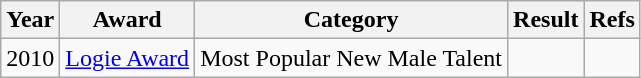<table class="wikitable">
<tr>
<th>Year</th>
<th>Award</th>
<th>Category</th>
<th>Result</th>
<th>Refs</th>
</tr>
<tr>
<td>2010</td>
<td><a href='#'>Logie Award</a></td>
<td>Most Popular New Male Talent</td>
<td></td>
<td style="text-align:center;"></td>
</tr>
</table>
